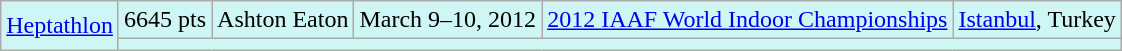<table class="wikitable sortable">
<tr style="background:#cef6f5;">
<td rowspan=2><a href='#'>Heptathlon</a></td>
<td>6645 pts</td>
<td>Ashton Eaton </td>
<td>March 9–10, 2012</td>
<td><a href='#'>2012 IAAF World Indoor Championships</a></td>
<td><a href='#'>Istanbul</a>, Turkey</td>
</tr>
<tr style="background:#cef6f5;">
<td colspan=7></td>
</tr>
</table>
